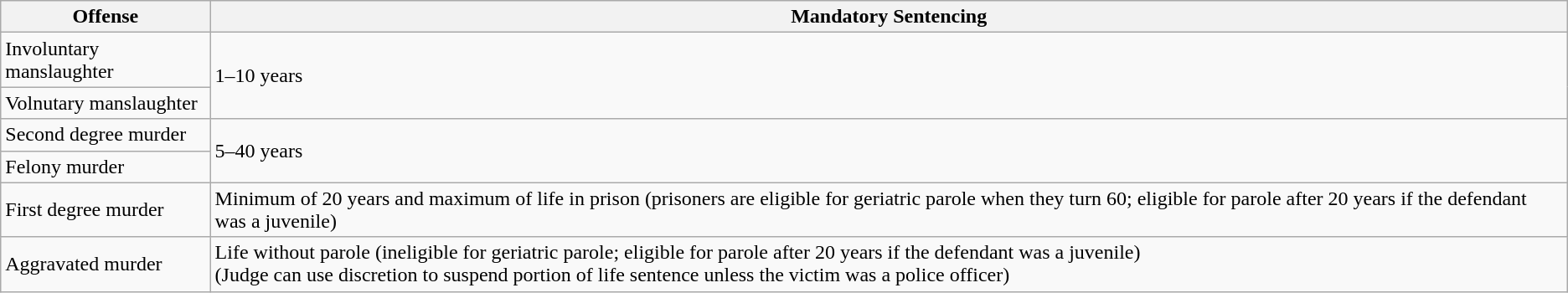<table class="wikitable">
<tr>
<th>Offense</th>
<th>Mandatory Sentencing</th>
</tr>
<tr>
<td>Involuntary manslaughter</td>
<td rowspan="2">1–10 years</td>
</tr>
<tr>
<td>Volnutary manslaughter</td>
</tr>
<tr>
<td>Second degree murder</td>
<td rowspan="2">5–40 years</td>
</tr>
<tr>
<td>Felony murder</td>
</tr>
<tr>
<td>First degree murder</td>
<td>Minimum of 20 years and maximum of life in prison (prisoners are eligible for geriatric parole when they turn 60; eligible for parole after 20 years if the defendant was a juvenile)</td>
</tr>
<tr>
<td>Aggravated murder</td>
<td>Life without parole (ineligible for geriatric parole; eligible for parole after 20 years if the defendant was a juvenile)<br>(Judge can use discretion to suspend portion of life sentence unless the victim was a police officer)</td>
</tr>
</table>
